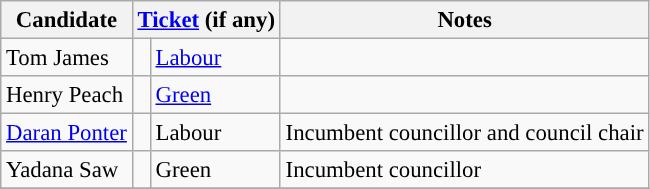<table class="wikitable" style="font-size: 95%">
<tr>
<th>Candidate</th>
<th colspan=2><a href='#'>Ticket</a> (if any)</th>
<th>Notes</th>
</tr>
<tr>
<td>Tom James</td>
<td style="background-color:"></td>
<td><a href='#'>Labour</a></td>
<td></td>
</tr>
<tr>
<td>Henry Peach</td>
<td style="background-color:"></td>
<td><a href='#'>Green</a></td>
<td></td>
</tr>
<tr>
<td><a href='#'>Daran Ponter</a></td>
<td style="background-color:"></td>
<td>Labour</td>
<td>Incumbent councillor and council chair</td>
</tr>
<tr>
<td>Yadana Saw</td>
<td style="background-color:"></td>
<td>Green</td>
<td>Incumbent councillor</td>
</tr>
<tr>
</tr>
</table>
